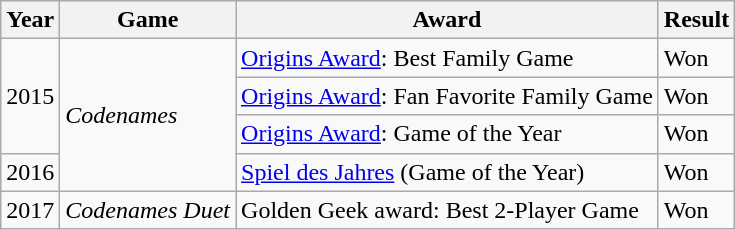<table class="wikitable">
<tr>
<th>Year</th>
<th>Game</th>
<th>Award</th>
<th>Result</th>
</tr>
<tr>
<td rowspan="3">2015</td>
<td rowspan="4"><em>Codenames</em></td>
<td><a href='#'>Origins Award</a>: Best Family Game</td>
<td>Won</td>
</tr>
<tr>
<td><a href='#'>Origins Award</a>: Fan Favorite Family Game</td>
<td>Won</td>
</tr>
<tr>
<td><a href='#'>Origins Award</a>: Game of the Year</td>
<td>Won</td>
</tr>
<tr>
<td>2016</td>
<td><a href='#'>Spiel des Jahres</a> (Game of the Year)</td>
<td>Won</td>
</tr>
<tr>
<td>2017</td>
<td><em>Codenames Duet</em></td>
<td>Golden Geek award: Best 2-Player Game</td>
<td>Won</td>
</tr>
</table>
